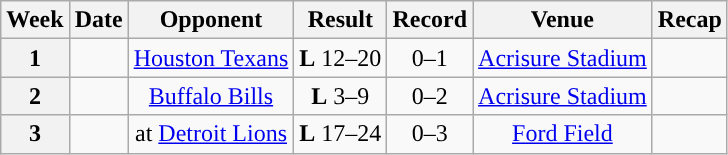<table class="wikitable" style="text-align:center">
<tr>
<th>Week</th>
<th>Date</th>
<th>Opponent</th>
<th>Result</th>
<th>Record</th>
<th>Venue</th>
<th>Recap</th>
</tr>
<tr>
<th>1</th>
<td></td>
<td><a href='#'>Houston Texans</a></td>
<td><strong>L</strong> 12–20</td>
<td>0–1</td>
<td><a href='#'>Acrisure Stadium</a></td>
<td></td>
</tr>
<tr>
<th>2</th>
<td></td>
<td><a href='#'>Buffalo Bills</a></td>
<td><strong>L</strong> 3–9</td>
<td>0–2</td>
<td><a href='#'>Acrisure Stadium</a></td>
<td></td>
</tr>
<tr>
<th>3</th>
<td></td>
<td>at <a href='#'>Detroit Lions</a></td>
<td><strong>L</strong> 17–24</td>
<td>0–3</td>
<td><a href='#'>Ford Field</a></td>
<td></td>
</tr>
</table>
